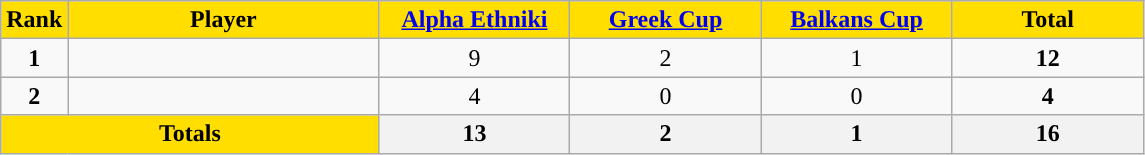<table class="wikitable sortable" style="text-align:center">
<tr>
<th style="background:#FFDE00">Rank</th>
<th width=200 style="background:#FFDE00">Player</th>
<th width=120 style="background:#FFDE00"><a href='#'>Alpha Ethniki</a></th>
<th width=120 style="background:#FFDE00"><a href='#'>Greek Cup</a></th>
<th width=120 style="background:#FFDE00"><a href='#'>Balkans Cup</a></th>
<th width=120 style="background:#FFDE00">Total</th>
</tr>
<tr>
<td><strong>1</strong></td>
<td align=left></td>
<td>9</td>
<td>2</td>
<td>1</td>
<td><strong>12</strong></td>
</tr>
<tr>
<td><strong>2</strong></td>
<td align=left></td>
<td>4</td>
<td>0</td>
<td>0</td>
<td><strong>4</strong></td>
</tr>
<tr class="sortbottom">
<th colspan=2 style="background:#FFDE00"><strong>Totals</strong></th>
<th><strong>13</strong></th>
<th><strong> 2</strong></th>
<th><strong> 1</strong></th>
<th><strong>16</strong></th>
</tr>
</table>
